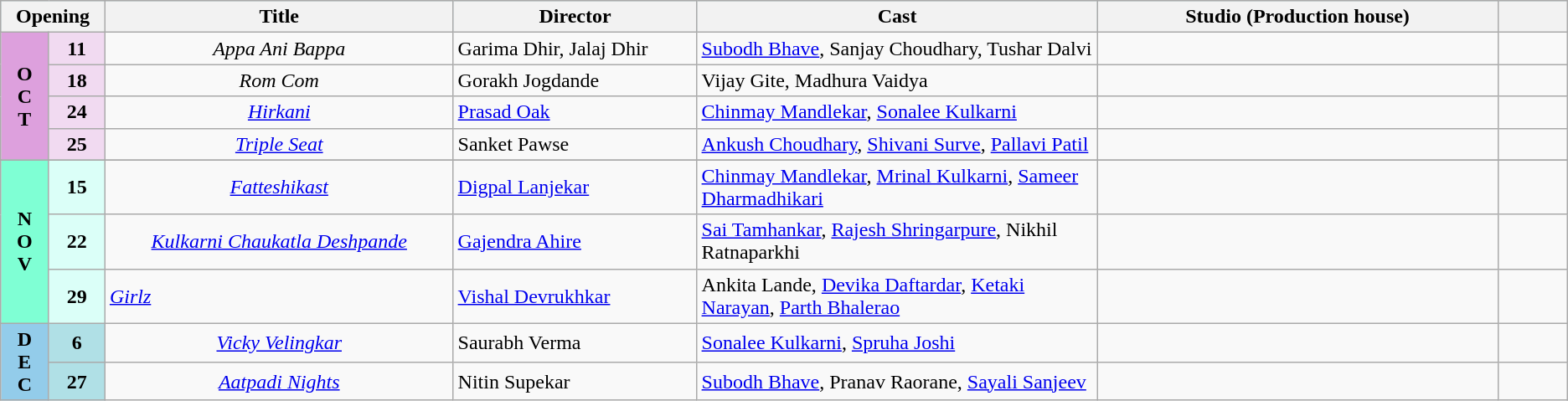<table class="wikitable">
<tr style="background:#b0e0e6; text-align:center;">
<th colspan="2" style="width:6%;"><strong>Opening</strong></th>
<th style="width:20%;"><strong>Title</strong></th>
<th style="width:14%;"><strong>Director</strong></th>
<th style="width:23%;"><strong>Cast</strong></th>
<th style="width:23%;"><strong>Studio (Production house)</strong></th>
<th style="width:4%;"><strong></strong></th>
</tr>
<tr October!>
<td rowspan="4" style="text-align:center; background:plum;"><strong>O<br>C<br>T</strong></td>
<td rowspan="1" style="text-align:center; background:#f1daf1;"><strong>11</strong></td>
<td style="text-align:center;"><em>Appa Ani Bappa</em></td>
<td>Garima Dhir, Jalaj Dhir</td>
<td><a href='#'>Subodh Bhave</a>, Sanjay Choudhary, Tushar Dalvi</td>
<td></td>
<td><br></td>
</tr>
<tr>
<td rowspan="1" style="text-align:center;background:#f1daf1;"><strong>18</strong></td>
<td style="text-align:center;"><em>Rom Com</em></td>
<td>Gorakh Jogdande</td>
<td>Vijay Gite, Madhura Vaidya</td>
<td></td>
<td></td>
</tr>
<tr>
<td rowspan="1" style="text-align:center;background:#f1daf1;"><strong>24</strong></td>
<td style="text-align:center;"><em><a href='#'>Hirkani</a></em></td>
<td><a href='#'>Prasad Oak</a></td>
<td><a href='#'>Chinmay Mandlekar</a>, <a href='#'>Sonalee Kulkarni</a></td>
<td></td>
<td></td>
</tr>
<tr>
<td rowspan="1" style="text-align:center;background:#f1daf1;"><strong>25</strong></td>
<td style="text-align:center;"><em><a href='#'>Triple Seat</a></em></td>
<td>Sanket Pawse</td>
<td><a href='#'>Ankush Choudhary</a>, <a href='#'>Shivani Surve</a>, <a href='#'>Pallavi Patil</a></td>
<td></td>
<td></td>
</tr>
<tr>
</tr>
<tr November>
<td rowspan="3" style="text-align:center; background:#7FFFD4; textcolor:#000;"><strong>N<br>O<br>V</strong></td>
<td rowspan="1" style="text-align:center;background:#dbfff8;"><strong>15</strong></td>
<td style="text-align:center;"><em><a href='#'>Fatteshikast</a></em></td>
<td><a href='#'>Digpal Lanjekar</a></td>
<td><a href='#'>Chinmay Mandlekar</a>, <a href='#'>Mrinal Kulkarni</a>, <a href='#'>Sameer Dharmadhikari</a></td>
<td></td>
<td></td>
</tr>
<tr>
<td rowspan="1" style="text-align:center;background:#dbfff8;"><strong>22</strong></td>
<td style="text-align:center;"><em><a href='#'>Kulkarni Chaukatla Deshpande</a></em></td>
<td><a href='#'>Gajendra Ahire</a></td>
<td><a href='#'>Sai Tamhankar</a>, <a href='#'>Rajesh Shringarpure</a>, Nikhil Ratnaparkhi</td>
<td></td>
<td></td>
</tr>
<tr>
<td rowspan="1" style="text-align:center;background:#dbfff8;"><strong>29</strong></td>
<td><em><a href='#'>Girlz</a></em></td>
<td><a href='#'>Vishal Devrukhkar</a></td>
<td>Ankita Lande, <a href='#'>Devika Daftardar</a>, <a href='#'>Ketaki Narayan</a>, <a href='#'>Parth Bhalerao</a></td>
<td></td>
<td></td>
</tr>
<tr December!>
<td rowspan="2" style="text-align:center; background:#93CCEA; textcolor:#000;"><strong>D<br>E<br>C</strong></td>
<td rowspan="1" style="text-align:center;background:#B0E0E6;"><strong>6</strong></td>
<td style="text-align:center;"><em><a href='#'>Vicky Velingkar</a></em></td>
<td>Saurabh Verma</td>
<td><a href='#'>Sonalee Kulkarni</a>, <a href='#'>Spruha Joshi</a></td>
<td></td>
<td></td>
</tr>
<tr>
<td rowspan="1" style="text-align:center;background:#B0E0E6;"><strong>27</strong></td>
<td style="text-align:center;"><em><a href='#'>Aatpadi Nights</a></em></td>
<td>Nitin Supekar</td>
<td><a href='#'>Subodh Bhave</a>, Pranav Raorane, <a href='#'>Sayali Sanjeev</a></td>
<td></td>
<td></td>
</tr>
</table>
